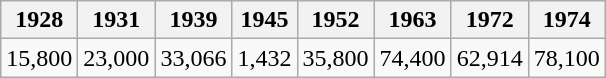<table class="wikitable">
<tr>
<th>1928</th>
<th>1931</th>
<th>1939</th>
<th>1945</th>
<th>1952</th>
<th>1963</th>
<th>1972</th>
<th>1974</th>
</tr>
<tr>
<td>15,800</td>
<td>23,000</td>
<td>33,066</td>
<td>1,432</td>
<td>35,800</td>
<td>74,400</td>
<td>62,914</td>
<td>78,100</td>
</tr>
</table>
